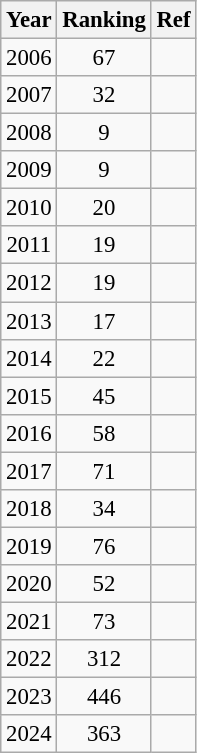<table class="wikitable" style="text-align:center; font-size: 95%;">
<tr>
<th>Year</th>
<th>Ranking</th>
<th>Ref</th>
</tr>
<tr>
<td>2006</td>
<td>67</td>
<td></td>
</tr>
<tr>
<td>2007</td>
<td>32</td>
<td></td>
</tr>
<tr>
<td>2008</td>
<td>9</td>
<td></td>
</tr>
<tr>
<td>2009</td>
<td>9</td>
<td></td>
</tr>
<tr>
<td>2010</td>
<td>20</td>
<td></td>
</tr>
<tr>
<td>2011</td>
<td>19</td>
<td></td>
</tr>
<tr>
<td>2012</td>
<td>19</td>
<td></td>
</tr>
<tr>
<td>2013</td>
<td>17</td>
<td></td>
</tr>
<tr>
<td>2014</td>
<td>22</td>
<td></td>
</tr>
<tr>
<td>2015</td>
<td>45</td>
<td></td>
</tr>
<tr>
<td>2016</td>
<td>58</td>
<td></td>
</tr>
<tr>
<td>2017</td>
<td>71</td>
<td></td>
</tr>
<tr>
<td>2018</td>
<td>34</td>
<td></td>
</tr>
<tr>
<td>2019</td>
<td>76</td>
<td></td>
</tr>
<tr>
<td>2020</td>
<td>52</td>
<td></td>
</tr>
<tr>
<td>2021</td>
<td>73</td>
<td></td>
</tr>
<tr>
<td>2022</td>
<td>312</td>
<td></td>
</tr>
<tr>
<td>2023</td>
<td>446</td>
<td></td>
</tr>
<tr>
<td>2024</td>
<td>363</td>
<td></td>
</tr>
</table>
